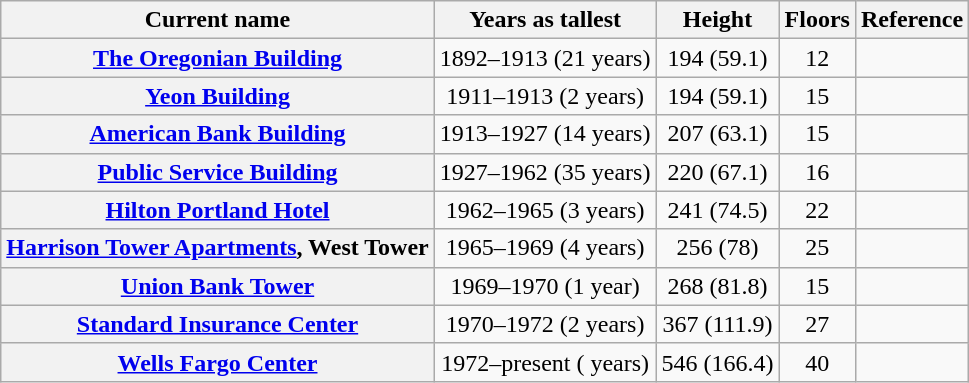<table class="wikitable sortable plainrowheaders">
<tr>
<th scope="col">Current name</th>
<th scope="col">Years as tallest</th>
<th scope="col">Height<br></th>
<th scope="col">Floors</th>
<th scope="col" class="unsortable">Reference</th>
</tr>
<tr>
<th scope="row"><a href='#'>The Oregonian Building</a></th>
<td align="center">1892–1913 (21 years)</td>
<td align="center">194 (59.1)</td>
<td align="center">12</td>
<td align="center"></td>
</tr>
<tr>
<th scope="row"><a href='#'>Yeon Building</a></th>
<td align="center">1911–1913 (2 years)</td>
<td align="center">194 (59.1)</td>
<td align="center">15</td>
<td align="center"></td>
</tr>
<tr>
<th scope="row"><a href='#'>American Bank Building</a></th>
<td align="center">1913–1927 (14 years)</td>
<td align="center">207 (63.1)</td>
<td align="center">15</td>
<td align="center"></td>
</tr>
<tr>
<th scope="row"><a href='#'>Public Service Building</a></th>
<td align="center">1927–1962 (35 years)</td>
<td align="center">220 (67.1)</td>
<td align="center">16</td>
<td align="center"></td>
</tr>
<tr>
<th scope="row"><a href='#'>Hilton Portland Hotel</a></th>
<td align="center">1962–1965 (3 years)</td>
<td align="center">241 (74.5)</td>
<td align="center">22</td>
<td align="center"></td>
</tr>
<tr>
<th scope="row"><a href='#'>Harrison Tower Apartments</a>, West Tower</th>
<td align="center">1965–1969 (4 years)</td>
<td align="center">256 (78)</td>
<td align="center">25</td>
<td align="center"></td>
</tr>
<tr>
<th scope="row"><a href='#'>Union Bank Tower</a></th>
<td align="center">1969–1970 (1 year)</td>
<td align="center">268 (81.8)</td>
<td align="center">15</td>
<td align="center"></td>
</tr>
<tr>
<th scope="row"><a href='#'>Standard Insurance Center</a></th>
<td align="center">1970–1972 (2 years)</td>
<td align="center">367 (111.9)</td>
<td align="center">27</td>
<td align="center"></td>
</tr>
<tr>
<th scope="row"><a href='#'>Wells Fargo Center</a></th>
<td align="center">1972–present ( years)</td>
<td align="center">546 (166.4)</td>
<td align="center">40</td>
<td align="center"></td>
</tr>
</table>
